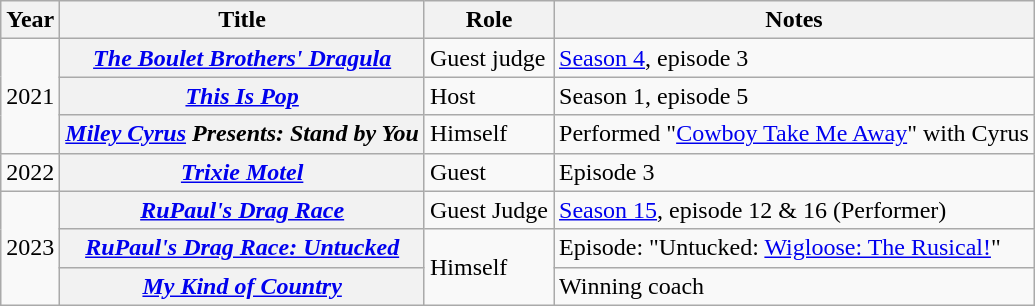<table class="wikitable sortable plainrowheaders">
<tr>
<th scope="col">Year</th>
<th scope="col">Title</th>
<th scope="col">Role</th>
<th scope="col" class="unsortable">Notes</th>
</tr>
<tr>
<td rowspan=3>2021</td>
<th scope="row"><em><a href='#'>The Boulet Brothers' Dragula</a></em></th>
<td>Guest judge</td>
<td><a href='#'>Season 4</a>, episode 3</td>
</tr>
<tr>
<th scope="row"><em><a href='#'>This Is Pop</a></em></th>
<td>Host</td>
<td>Season 1, episode 5</td>
</tr>
<tr>
<th scope="row"><em><a href='#'>Miley Cyrus</a> Presents: Stand by You</em></th>
<td>Himself</td>
<td>Performed "<a href='#'>Cowboy Take Me Away</a>" with Cyrus</td>
</tr>
<tr>
<td>2022</td>
<th scope="row"><em><a href='#'>Trixie Motel</a></em></th>
<td>Guest</td>
<td>Episode 3</td>
</tr>
<tr>
<td rowspan=3>2023</td>
<th scope="row"><em><a href='#'>RuPaul's Drag Race</a></em></th>
<td>Guest Judge</td>
<td><a href='#'>Season 15</a>, episode 12 & 16 (Performer)</td>
</tr>
<tr>
<th scope="row"><em><a href='#'>RuPaul's Drag Race: Untucked</a></em></th>
<td rowspan="2">Himself</td>
<td>Episode: "Untucked: <a href='#'>Wigloose: The Rusical!</a>"</td>
</tr>
<tr>
<th scope="row"><em><a href='#'>My Kind of Country</a></em></th>
<td>Winning coach</td>
</tr>
</table>
